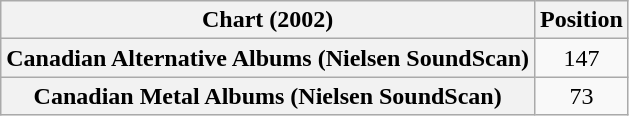<table class="wikitable sortable plainrowheaders">
<tr>
<th>Chart (2002)</th>
<th>Position</th>
</tr>
<tr>
<th scope="row">Canadian Alternative Albums (Nielsen SoundScan)</th>
<td align=center>147</td>
</tr>
<tr>
<th scope="row">Canadian Metal Albums (Nielsen SoundScan)</th>
<td align=center>73</td>
</tr>
</table>
